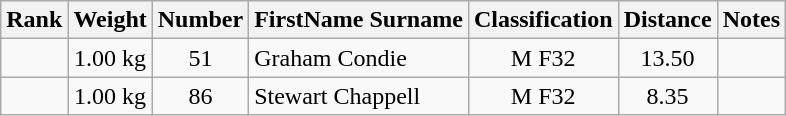<table class="wikitable sortable" style="text-align:center">
<tr>
<th>Rank</th>
<th>Weight</th>
<th>Number</th>
<th>FirstName Surname</th>
<th>Classification</th>
<th>Distance</th>
<th>Notes</th>
</tr>
<tr>
<td></td>
<td>1.00 kg</td>
<td>51</td>
<td style="text-align:left"> Graham Condie</td>
<td>M F32</td>
<td>13.50</td>
<td></td>
</tr>
<tr>
<td></td>
<td>1.00 kg</td>
<td>86</td>
<td style="text-align:left"> Stewart Chappell</td>
<td>M F32</td>
<td>8.35</td>
<td></td>
</tr>
</table>
